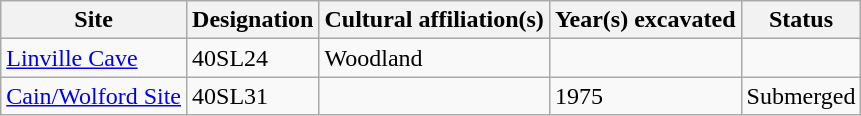<table class="wikitable">
<tr>
<th>Site</th>
<th>Designation</th>
<th>Cultural affiliation(s)</th>
<th>Year(s) excavated</th>
<th>Status</th>
</tr>
<tr>
<td><a href='#'>Linville Cave</a></td>
<td>40SL24</td>
<td>Woodland</td>
<td></td>
<td></td>
</tr>
<tr>
<td><a href='#'>Cain/Wolford Site</a></td>
<td>40SL31</td>
<td></td>
<td>1975</td>
<td>Submerged</td>
</tr>
</table>
